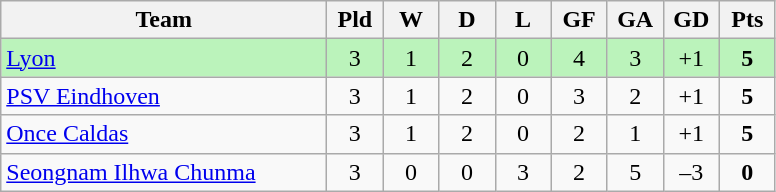<table class="wikitable" style="text-align:center;">
<tr>
<th width=210>Team</th>
<th width=30>Pld</th>
<th width=30>W</th>
<th width=30>D</th>
<th width=30>L</th>
<th width=30>GF</th>
<th width=30>GA</th>
<th width=30>GD</th>
<th width=30>Pts</th>
</tr>
<tr bgcolor=#bbf3bb>
<td style="text-align:left;"> <a href='#'>Lyon</a></td>
<td>3</td>
<td>1</td>
<td>2</td>
<td>0</td>
<td>4</td>
<td>3</td>
<td>+1</td>
<td><strong>5</strong></td>
</tr>
<tr>
<td style="text-align:left;"> <a href='#'>PSV Eindhoven</a></td>
<td>3</td>
<td>1</td>
<td>2</td>
<td>0</td>
<td>3</td>
<td>2</td>
<td>+1</td>
<td><strong>5</strong></td>
</tr>
<tr>
<td style="text-align:left;"> <a href='#'>Once Caldas</a></td>
<td>3</td>
<td>1</td>
<td>2</td>
<td>0</td>
<td>2</td>
<td>1</td>
<td>+1</td>
<td><strong>5</strong></td>
</tr>
<tr>
<td style="text-align:left;"> <a href='#'>Seongnam Ilhwa Chunma</a></td>
<td>3</td>
<td>0</td>
<td>0</td>
<td>3</td>
<td>2</td>
<td>5</td>
<td>–3</td>
<td><strong>0</strong></td>
</tr>
</table>
